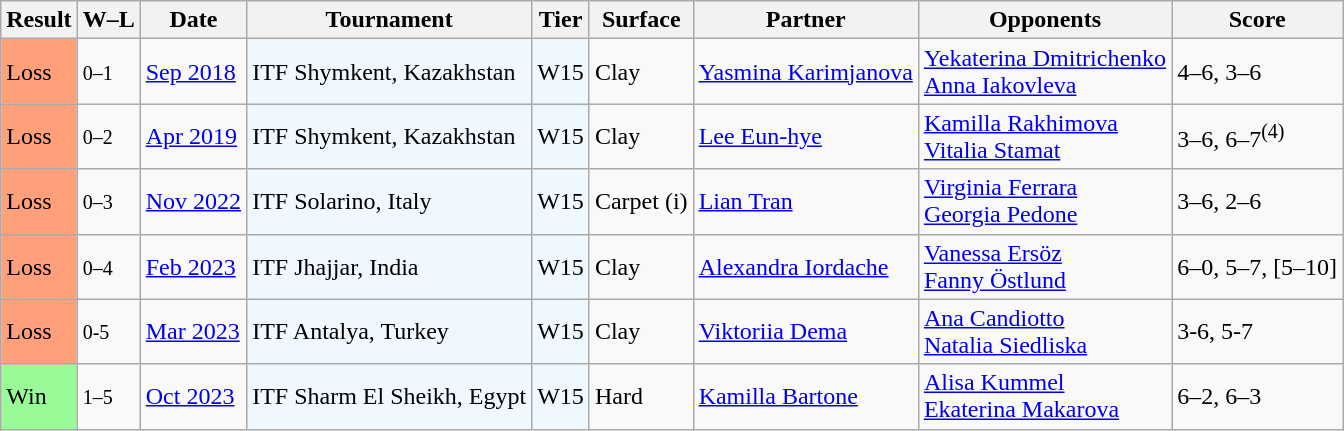<table class="sortable wikitable">
<tr>
<th>Result</th>
<th class="unsortable">W–L</th>
<th>Date</th>
<th>Tournament</th>
<th>Tier</th>
<th>Surface</th>
<th>Partner</th>
<th>Opponents</th>
<th class=unsortable>Score</th>
</tr>
<tr>
<td bgcolor=FFA07A>Loss</td>
<td><small>0–1</small></td>
<td><a href='#'>Sep 2018</a></td>
<td style="background:#f0f8ff;">ITF Shymkent, Kazakhstan</td>
<td style="background:#f0f8ff;">W15</td>
<td>Clay</td>
<td> <a href='#'>Yasmina Karimjanova</a></td>
<td> <a href='#'>Yekaterina Dmitrichenko</a> <br>  <a href='#'>Anna Iakovleva</a></td>
<td>4–6, 3–6</td>
</tr>
<tr>
<td bgcolor=FFA07A>Loss</td>
<td><small>0–2</small></td>
<td><a href='#'>Apr 2019</a></td>
<td style="background:#f0f8ff;">ITF Shymkent, Kazakhstan</td>
<td style="background:#f0f8ff;">W15</td>
<td>Clay</td>
<td> <a href='#'>Lee Eun-hye</a></td>
<td> <a href='#'>Kamilla Rakhimova</a> <br>  <a href='#'>Vitalia Stamat</a></td>
<td>3–6, 6–7<sup>(4)</sup></td>
</tr>
<tr>
<td bgcolor=FFA07A>Loss</td>
<td><small>0–3</small></td>
<td><a href='#'>Nov 2022</a></td>
<td style="background:#f0f8ff;">ITF Solarino, Italy</td>
<td style="background:#f0f8ff;">W15</td>
<td>Carpet (i)</td>
<td> <a href='#'>Lian Tran</a></td>
<td> <a href='#'>Virginia Ferrara</a> <br>  <a href='#'>Georgia Pedone</a></td>
<td>3–6, 2–6</td>
</tr>
<tr>
<td bgcolor=FFA07A>Loss</td>
<td><small>0–4</small></td>
<td><a href='#'>Feb 2023</a></td>
<td style="background:#f0f8ff;">ITF Jhajjar, India</td>
<td style="background:#f0f8ff;">W15</td>
<td>Clay</td>
<td> <a href='#'>Alexandra Iordache</a></td>
<td> <a href='#'>Vanessa Ersöz</a> <br>  <a href='#'>Fanny Östlund</a></td>
<td>6–0, 5–7, [5–10]</td>
</tr>
<tr>
<td bgcolor=FFA07A>Loss</td>
<td><small>0-5</small></td>
<td><a href='#'>Mar 2023</a></td>
<td style="background:#f0f8ff;">ITF Antalya, Turkey</td>
<td style="background:#f0f8ff;">W15</td>
<td>Clay</td>
<td> <a href='#'>Viktoriia Dema</a></td>
<td> <a href='#'>Ana Candiotto</a> <br>  <a href='#'>Natalia Siedliska</a></td>
<td>3-6, 5-7</td>
</tr>
<tr>
<td style="background:#98fb98;">Win</td>
<td><small>1–5</small></td>
<td><a href='#'>Oct 2023</a></td>
<td style="background:#f0f8ff;">ITF Sharm El Sheikh, Egypt</td>
<td style="background:#f0f8ff;">W15</td>
<td>Hard</td>
<td> <a href='#'>Kamilla Bartone</a></td>
<td> <a href='#'>Alisa Kummel</a> <br>  <a href='#'>Ekaterina Makarova</a></td>
<td>6–2, 6–3</td>
</tr>
</table>
